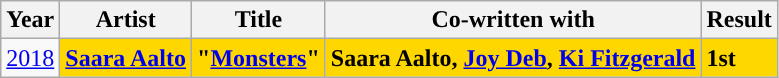<table class="wikitable plainrowheaders">
<tr>
<th scope="col">Year</th>
<th scope="col">Artist</th>
<th scope="col">Title</th>
<th scope="col">Co-written with</th>
<th scope="col">Result</th>
</tr>
<tr>
<td><a href='#'>2018</a></td>
<td bgcolor="gold" style="font-weight:bold;"><a href='#'>Saara Aalto</a></td>
<td bgcolor="gold" style="font-weight:bold;">"<a href='#'>Monsters</a>"</td>
<td bgcolor="gold" style="font-weight:bold;">Saara Aalto, <a href='#'>Joy Deb</a>, <a href='#'>Ki Fitzgerald</a></td>
<td bgcolor="gold" style="font-weight:bold;">1st</td>
</tr>
</table>
